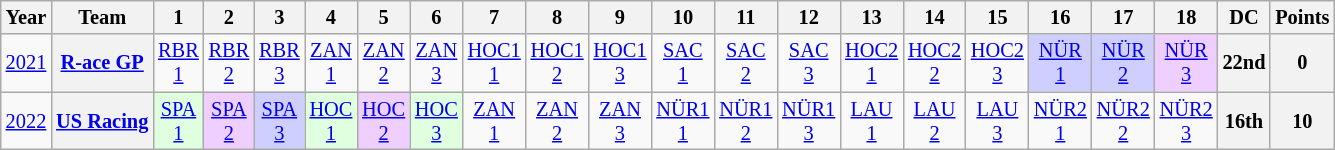<table class="wikitable" style="text-align:center; font-size:85%">
<tr>
<th>Year</th>
<th>Team</th>
<th>1</th>
<th>2</th>
<th>3</th>
<th>4</th>
<th>5</th>
<th>6</th>
<th>7</th>
<th>8</th>
<th>9</th>
<th>10</th>
<th>11</th>
<th>12</th>
<th>13</th>
<th>14</th>
<th>15</th>
<th>16</th>
<th>17</th>
<th>18</th>
<th>DC</th>
<th>Points</th>
</tr>
<tr>
<td><a href='#'>2021</a></td>
<th nowrap><a href='#'>R-ace GP</a></th>
<td><a href='#'>RBR<br>1</a></td>
<td><a href='#'>RBR<br>2</a></td>
<td><a href='#'>RBR<br>3</a></td>
<td><a href='#'>ZAN<br>1</a></td>
<td><a href='#'>ZAN<br>2</a></td>
<td><a href='#'>ZAN<br>3</a></td>
<td><a href='#'>HOC1<br>1</a></td>
<td><a href='#'>HOC1<br>2</a></td>
<td><a href='#'>HOC1<br>3</a></td>
<td><a href='#'>SAC<br>1</a></td>
<td><a href='#'>SAC<br>2</a></td>
<td><a href='#'>SAC<br>3</a></td>
<td><a href='#'>HOC2<br>1</a></td>
<td><a href='#'>HOC2<br>2</a></td>
<td><a href='#'>HOC2<br>3</a></td>
<td style="background:#CFCFFF"><a href='#'>NÜR<br>1</a><br></td>
<td style="background:#CFCFFF"><a href='#'>NÜR<br>2</a><br></td>
<td style="background:#EFCFFF"><a href='#'>NÜR<br>3</a><br></td>
<th>22nd</th>
<th>0</th>
</tr>
<tr>
<td><a href='#'>2022</a></td>
<th nowrap><a href='#'>US Racing</a></th>
<td style="background:#DFFFDF"><a href='#'>SPA<br>1</a><br></td>
<td style="background:#EFCFFF"><a href='#'>SPA<br>2</a><br></td>
<td style="background:#CFCFFF"><a href='#'>SPA<br>3</a><br></td>
<td style="background:#DFFFDF"><a href='#'>HOC<br>1</a><br></td>
<td style="background:#EFCFFF"><a href='#'>HOC<br>2</a><br></td>
<td style="background:#DFFFDF"><a href='#'>HOC<br>3</a><br></td>
<td><a href='#'>ZAN<br>1</a></td>
<td><a href='#'>ZAN<br>2</a></td>
<td><a href='#'>ZAN<br>3</a></td>
<td><a href='#'>NÜR1<br>1</a></td>
<td><a href='#'>NÜR1<br>2</a></td>
<td><a href='#'>NÜR1<br>3</a></td>
<td><a href='#'>LAU<br>1</a></td>
<td><a href='#'>LAU<br>2</a></td>
<td><a href='#'>LAU<br>3</a></td>
<td><a href='#'>NÜR2<br>1</a></td>
<td><a href='#'>NÜR2<br>2</a></td>
<td><a href='#'>NÜR2<br>3</a></td>
<th>16th</th>
<th>10</th>
</tr>
</table>
